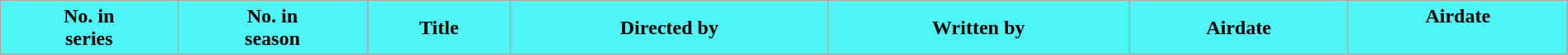<table class="wikitable plainrowheaders" style="width:100%;">
<tr>
<th style="background:#50f5f5; color:#OOOOOO;">No. in <br>series</th>
<th style="background:#50f5f5; color:#OOOOOO;">No. in <br>season</th>
<th style="background:#50f5f5; color:#OOOOOO;">Title</th>
<th style="background:#50f5f5; color:#OOOOOO;">Directed by</th>
<th style="background:#50f5f5; color:#OOOOOO;">Written by</th>
<th style="background:#50f5f5; color:#OOOOOO;"> Airdate</th>
<th style="background:#50f5f5; color:#OOOOOO;"> Airdate <br><br>
























</th>
</tr>
</table>
